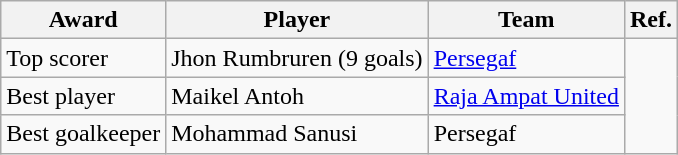<table class="wikitable sortable" style="text-align: left;">
<tr>
<th>Award</th>
<th>Player</th>
<th>Team</th>
<th>Ref.</th>
</tr>
<tr>
<td>Top scorer</td>
<td>Jhon Rumbruren (9 goals)</td>
<td><a href='#'>Persegaf</a></td>
<td rowspan="3"></td>
</tr>
<tr>
<td>Best player</td>
<td>Maikel Antoh</td>
<td><a href='#'>Raja Ampat United</a></td>
</tr>
<tr>
<td>Best goalkeeper</td>
<td>Mohammad Sanusi</td>
<td>Persegaf</td>
</tr>
</table>
